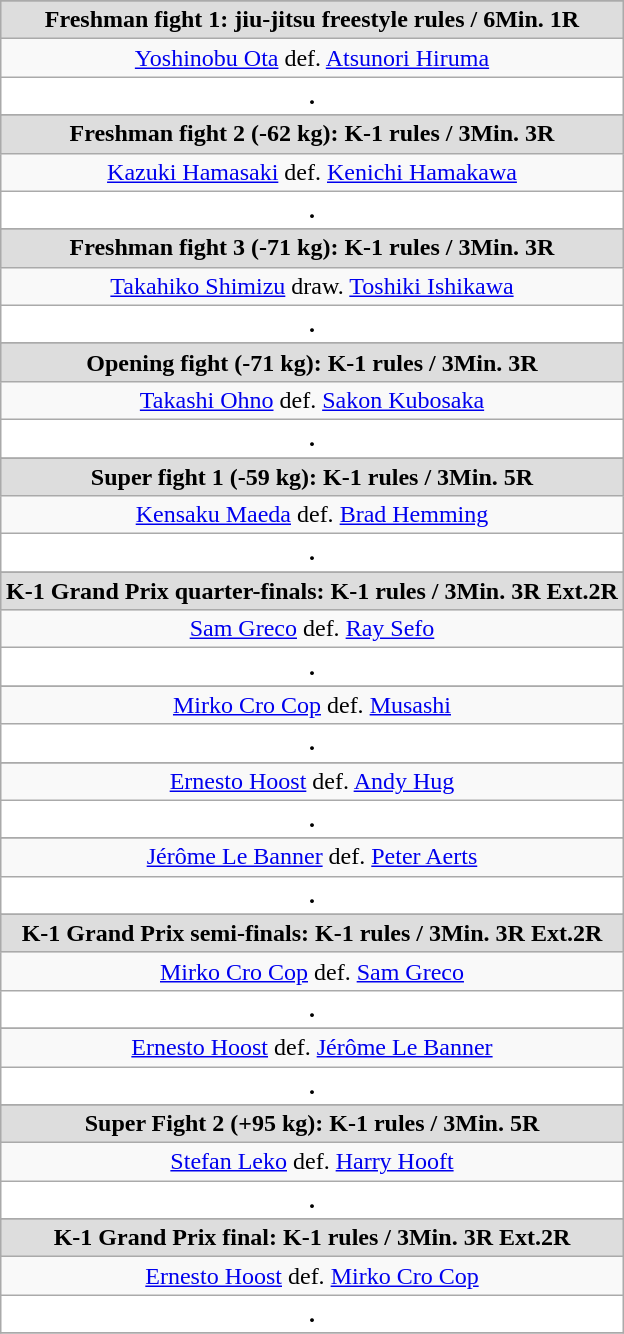<table class="wikitable" style="clear:both; margin:1.5em auto; text-align:center;">
<tr>
</tr>
<tr align="center"  bgcolor="#dddddd">
<td><strong>Freshman fight 1: jiu-jitsu freestyle rules / 6Min. 1R</strong></td>
</tr>
<tr align="center"  bgcolor=>
<td align=center> <a href='#'>Yoshinobu Ota</a> def. <a href='#'>Atsunori Hiruma</a> </td>
</tr>
<tr>
<th style=background:white colspan=2>.</th>
</tr>
<tr>
</tr>
<tr align="center"  bgcolor="#dddddd">
<td><strong>Freshman fight 2 (-62 kg): K-1 rules / 3Min. 3R</strong></td>
</tr>
<tr align="center"  bgcolor=>
<td align=center> <a href='#'>Kazuki Hamasaki</a> def. <a href='#'>Kenichi Hamakawa</a> </td>
</tr>
<tr>
<th style=background:white colspan=2>.</th>
</tr>
<tr>
</tr>
<tr align="center"  bgcolor="#dddddd">
<td><strong>Freshman fight 3 (-71 kg): K-1 rules / 3Min. 3R</strong></td>
</tr>
<tr align="center"  bgcolor=>
<td align=center> <a href='#'>Takahiko Shimizu</a> draw. <a href='#'>Toshiki Ishikawa</a> </td>
</tr>
<tr>
<th style=background:white colspan=2>.</th>
</tr>
<tr>
</tr>
<tr align="center"  bgcolor="#dddddd">
<td><strong>Opening fight (-71 kg): K-1 rules / 3Min. 3R</strong></td>
</tr>
<tr align="center"  bgcolor=>
<td align=center> <a href='#'>Takashi Ohno</a> def. <a href='#'>Sakon Kubosaka</a> </td>
</tr>
<tr>
<th style=background:white colspan=2>.</th>
</tr>
<tr>
</tr>
<tr align="center"  bgcolor="#dddddd">
<td><strong>Super fight 1 (-59 kg): K-1 rules / 3Min. 5R</strong></td>
</tr>
<tr align="center"  bgcolor=>
<td align=center> <a href='#'>Kensaku Maeda</a> def. <a href='#'>Brad Hemming</a> </td>
</tr>
<tr>
<th style=background:white colspan=2>.</th>
</tr>
<tr>
</tr>
<tr align="center"  bgcolor="#dddddd">
<td><strong>K-1 Grand Prix quarter-finals: K-1 rules / 3Min. 3R Ext.2R</strong></td>
</tr>
<tr align="center"  bgcolor=>
<td align=center> <a href='#'>Sam Greco</a> def. <a href='#'>Ray Sefo</a> </td>
</tr>
<tr>
<th style=background:white colspan=2>.</th>
</tr>
<tr>
</tr>
<tr align="center"  bgcolor=>
<td align=center> <a href='#'>Mirko Cro Cop</a> def. <a href='#'>Musashi</a> </td>
</tr>
<tr>
<th style=background:white colspan=2>.</th>
</tr>
<tr>
</tr>
<tr align="center"  bgcolor=>
<td align=center> <a href='#'>Ernesto Hoost</a> def. <a href='#'>Andy Hug</a> </td>
</tr>
<tr>
<th style=background:white colspan=2>.</th>
</tr>
<tr>
</tr>
<tr align="center"  bgcolor=>
<td align=center> <a href='#'>Jérôme Le Banner</a> def. <a href='#'>Peter Aerts</a> </td>
</tr>
<tr>
<th style=background:white colspan=2>.</th>
</tr>
<tr>
</tr>
<tr align="center"  bgcolor="#dddddd">
<td><strong>K-1 Grand Prix semi-finals: K-1 rules / 3Min. 3R Ext.2R</strong></td>
</tr>
<tr align="center"  bgcolor=>
<td align=center> <a href='#'>Mirko Cro Cop</a> def. <a href='#'>Sam Greco</a> </td>
</tr>
<tr>
<th style=background:white colspan=2>.</th>
</tr>
<tr>
</tr>
<tr align="center"  bgcolor=>
<td align=center> <a href='#'>Ernesto Hoost</a> def. <a href='#'>Jérôme Le Banner</a> </td>
</tr>
<tr>
<th style=background:white colspan=2>.</th>
</tr>
<tr>
</tr>
<tr align="center"  bgcolor="#dddddd">
<td><strong>Super Fight 2 (+95 kg): K-1 rules / 3Min. 5R</strong></td>
</tr>
<tr align="center"  bgcolor=>
<td align=center> <a href='#'>Stefan Leko</a> def. <a href='#'>Harry Hooft</a> </td>
</tr>
<tr>
<th style=background:white colspan=2>.</th>
</tr>
<tr>
</tr>
<tr align="center"  bgcolor="#dddddd">
<td><strong>K-1 Grand Prix final: K-1 rules / 3Min. 3R Ext.2R</strong></td>
</tr>
<tr align="center"  bgcolor=>
<td align=center> <a href='#'>Ernesto Hoost</a> def. <a href='#'>Mirko Cro Cop</a> </td>
</tr>
<tr>
<th style=background:white colspan=2>.</th>
</tr>
<tr>
</tr>
</table>
